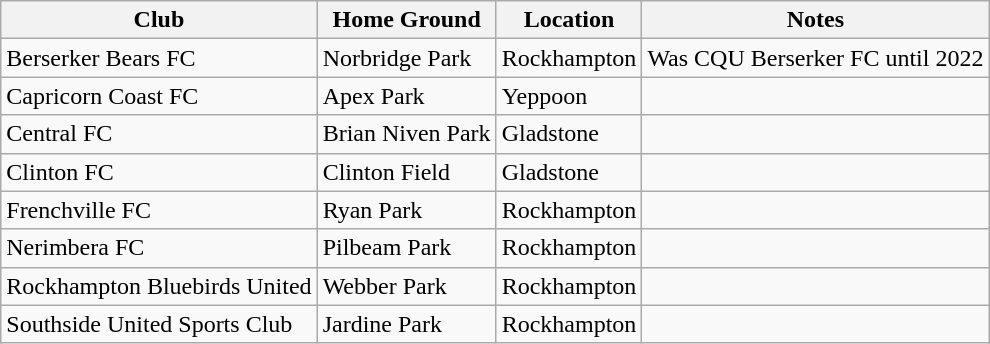<table class="wikitable">
<tr>
<th>Club</th>
<th>Home Ground</th>
<th>Location</th>
<th>Notes</th>
</tr>
<tr>
<td>Berserker Bears FC</td>
<td>Norbridge Park</td>
<td>Rockhampton</td>
<td>Was CQU Berserker FC until 2022</td>
</tr>
<tr>
<td>Capricorn Coast FC</td>
<td>Apex Park</td>
<td>Yeppoon</td>
<td></td>
</tr>
<tr>
<td>Central FC</td>
<td>Brian Niven Park</td>
<td>Gladstone</td>
<td></td>
</tr>
<tr>
<td>Clinton FC</td>
<td>Clinton Field</td>
<td>Gladstone</td>
<td></td>
</tr>
<tr>
<td>Frenchville FC</td>
<td>Ryan Park</td>
<td>Rockhampton</td>
<td></td>
</tr>
<tr>
<td>Nerimbera FC</td>
<td>Pilbeam Park</td>
<td>Rockhampton</td>
<td></td>
</tr>
<tr>
<td>Rockhampton Bluebirds United</td>
<td>Webber Park</td>
<td>Rockhampton</td>
<td></td>
</tr>
<tr>
<td>Southside United Sports Club</td>
<td>Jardine Park</td>
<td>Rockhampton</td>
<td></td>
</tr>
</table>
